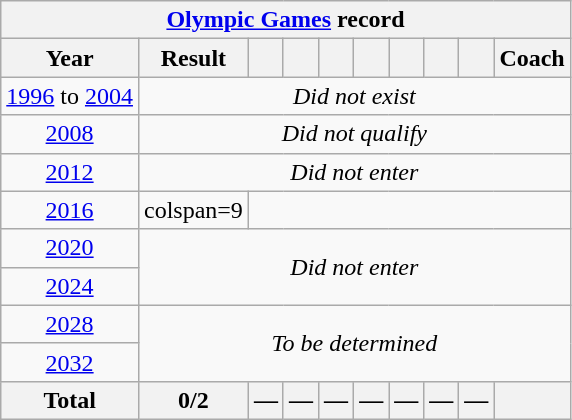<table class="wikitable"  style="text-align:center;">
<tr>
<th colspan=10> <a href='#'>Olympic Games</a> record</th>
</tr>
<tr>
<th>Year</th>
<th>Result</th>
<th></th>
<th></th>
<th></th>
<th></th>
<th></th>
<th></th>
<th></th>
<th>Coach</th>
</tr>
<tr>
<td> <a href='#'>1996</a> to  <a href='#'>2004</a></td>
<td colspan=9><em>Did not exist</em></td>
</tr>
<tr>
<td> <a href='#'>2008</a></td>
<td colspan=9><em>Did not qualify</em></td>
</tr>
<tr>
<td> <a href='#'>2012</a></td>
<td colspan=9><em>Did not enter</em></td>
</tr>
<tr>
<td> <a href='#'>2016</a></td>
<td>colspan=9 </td>
</tr>
<tr>
<td> <a href='#'>2020</a></td>
<td colspan=9 rowspan=2><em>Did not enter</em></td>
</tr>
<tr>
<td> <a href='#'>2024</a></td>
</tr>
<tr>
<td> <a href='#'>2028</a></td>
<td colspan=9 rowspan=2><em>To be determined</em></td>
</tr>
<tr>
<td> <a href='#'>2032</a></td>
</tr>
<tr>
<th>Total</th>
<th>0/2</th>
<th>—</th>
<th>—</th>
<th>—</th>
<th>—</th>
<th>—</th>
<th>—</th>
<th>—</th>
<th></th>
</tr>
</table>
